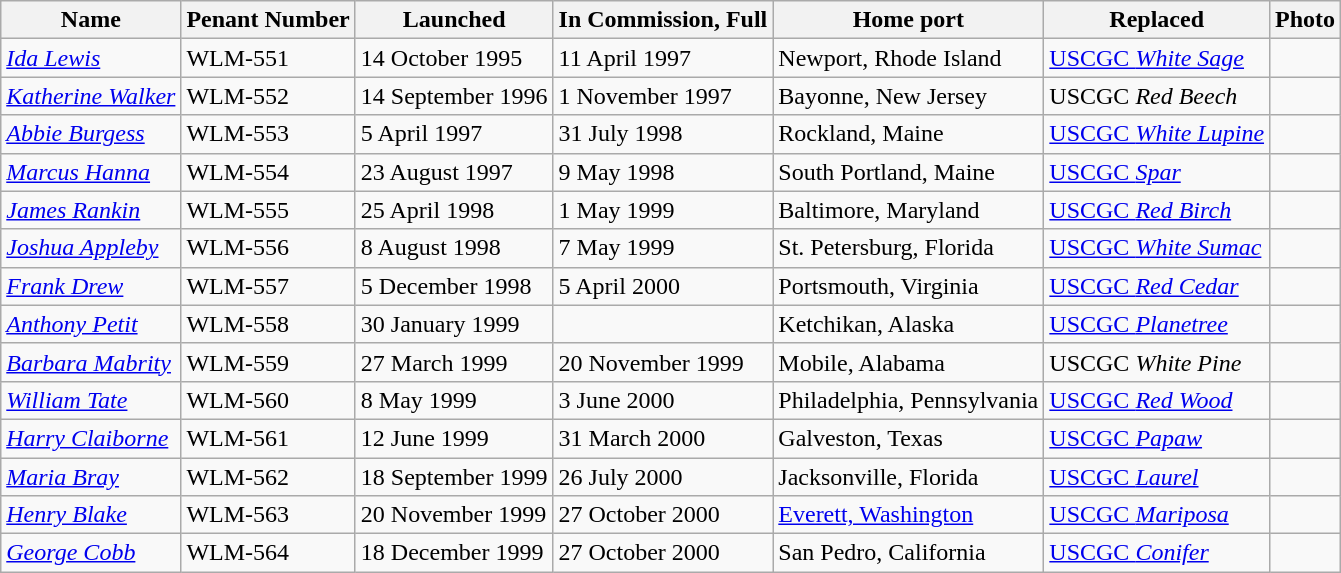<table class="wikitable zebra">
<tr>
<th>Name</th>
<th>Penant Number</th>
<th>Launched</th>
<th>In Commission, Full</th>
<th>Home port</th>
<th>Replaced</th>
<th>Photo</th>
</tr>
<tr>
<td><em><a href='#'>Ida Lewis</a></em></td>
<td>WLM-551</td>
<td>14 October 1995</td>
<td>11 April 1997</td>
<td>Newport, Rhode Island</td>
<td><a href='#'>USCGC <em>White Sage</em></a></td>
<td></td>
</tr>
<tr>
<td><em><a href='#'>Katherine Walker</a></em></td>
<td>WLM-552</td>
<td>14 September 1996</td>
<td>1 November 1997</td>
<td>Bayonne, New Jersey</td>
<td>USCGC <em>Red Beech</em></td>
<td></td>
</tr>
<tr>
<td><em><a href='#'>Abbie Burgess</a></em></td>
<td>WLM-553</td>
<td>5 April 1997</td>
<td>31 July 1998</td>
<td>Rockland, Maine</td>
<td><a href='#'>USCGC <em>White Lupine</em></a></td>
<td></td>
</tr>
<tr>
<td><em><a href='#'>Marcus Hanna</a></em></td>
<td>WLM-554</td>
<td>23 August 1997</td>
<td>9 May 1998</td>
<td>South Portland, Maine</td>
<td><a href='#'>USCGC <em>Spar</em></a></td>
<td></td>
</tr>
<tr>
<td><em><a href='#'>James Rankin</a></em></td>
<td>WLM-555</td>
<td>25 April 1998</td>
<td>1 May 1999</td>
<td>Baltimore, Maryland</td>
<td><a href='#'>USCGC <em>Red Birch</em></a></td>
<td></td>
</tr>
<tr>
<td><em><a href='#'>Joshua Appleby</a></em></td>
<td>WLM-556</td>
<td>8 August 1998</td>
<td>7 May 1999</td>
<td>St. Petersburg, Florida</td>
<td><a href='#'>USCGC <em>White Sumac</em></a></td>
<td></td>
</tr>
<tr>
<td><em><a href='#'>Frank Drew</a></em></td>
<td>WLM-557</td>
<td>5 December 1998</td>
<td>5 April 2000</td>
<td>Portsmouth, Virginia</td>
<td><a href='#'>USCGC <em>Red Cedar</em></a></td>
<td></td>
</tr>
<tr>
<td><em><a href='#'>Anthony Petit</a></em></td>
<td>WLM-558</td>
<td>30 January 1999</td>
<td></td>
<td>Ketchikan, Alaska</td>
<td><a href='#'>USCGC <em>Planetree</em></a></td>
<td></td>
</tr>
<tr>
<td><em><a href='#'>Barbara Mabrity</a></em></td>
<td>WLM-559</td>
<td>27 March 1999</td>
<td>20 November 1999</td>
<td>Mobile, Alabama</td>
<td>USCGC <em>White Pine</em></td>
<td></td>
</tr>
<tr>
<td><em><a href='#'>William Tate</a></em></td>
<td>WLM-560</td>
<td>8 May 1999</td>
<td>3 June 2000</td>
<td>Philadelphia, Pennsylvania</td>
<td><a href='#'>USCGC <em>Red Wood</em></a></td>
<td></td>
</tr>
<tr>
<td><em><a href='#'>Harry Claiborne</a></em></td>
<td>WLM-561</td>
<td>12 June 1999</td>
<td>31 March 2000</td>
<td>Galveston, Texas</td>
<td><a href='#'>USCGC <em>Papaw</em></a></td>
<td></td>
</tr>
<tr>
<td><em><a href='#'>Maria Bray</a></em></td>
<td>WLM-562</td>
<td>18 September 1999</td>
<td>26 July 2000</td>
<td>Jacksonville, Florida</td>
<td><a href='#'>USCGC <em>Laurel</em></a></td>
<td></td>
</tr>
<tr>
<td><em><a href='#'>Henry Blake</a></em></td>
<td>WLM-563</td>
<td>20 November 1999</td>
<td>27 October 2000</td>
<td><a href='#'>Everett, Washington</a></td>
<td><a href='#'>USCGC <em>Mariposa</em></a></td>
<td></td>
</tr>
<tr>
<td><em><a href='#'>George Cobb</a></em></td>
<td>WLM-564</td>
<td>18 December 1999</td>
<td>27 October 2000</td>
<td>San Pedro, California</td>
<td><a href='#'>USCGC <em>Conifer</em></a></td>
<td></td>
</tr>
</table>
